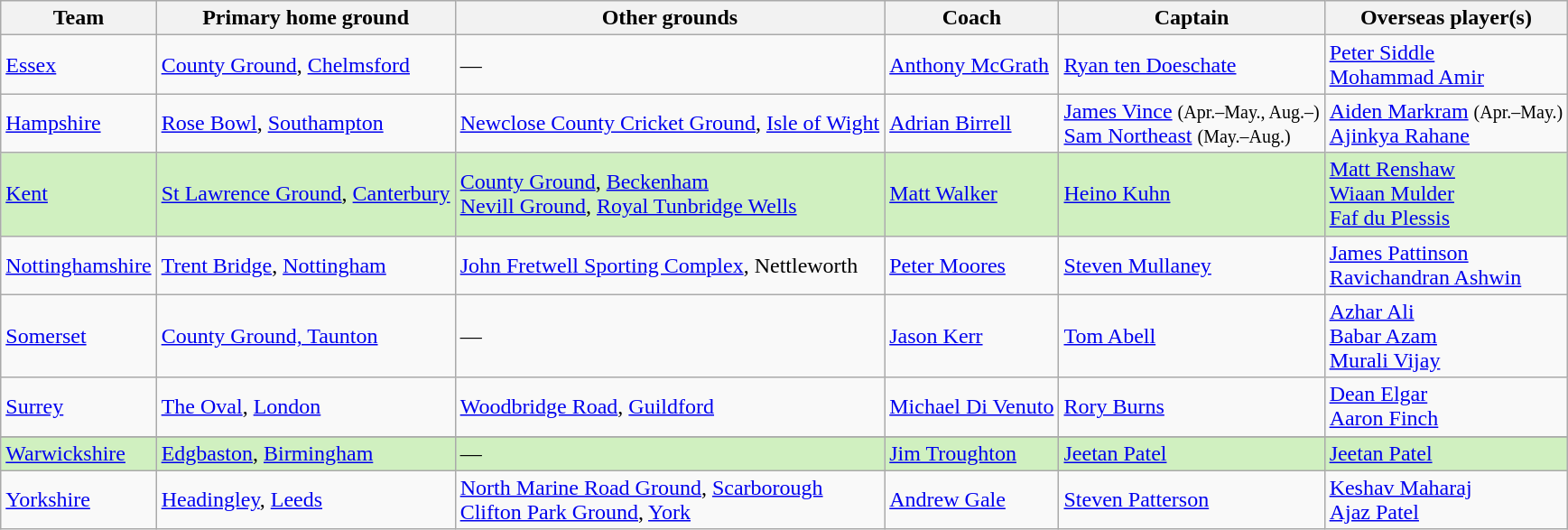<table class="wikitable sortable">
<tr>
<th>Team</th>
<th>Primary home ground</th>
<th>Other grounds</th>
<th>Coach</th>
<th>Captain</th>
<th>Overseas player(s)</th>
</tr>
<tr>
<td><a href='#'>Essex</a></td>
<td><a href='#'>County Ground</a>, <a href='#'>Chelmsford</a></td>
<td>—</td>
<td> <a href='#'>Anthony McGrath</a></td>
<td> <a href='#'>Ryan ten Doeschate</a></td>
<td> <a href='#'>Peter Siddle</a> <br>  <a href='#'>Mohammad Amir</a></td>
</tr>
<tr>
<td><a href='#'>Hampshire</a></td>
<td><a href='#'>Rose Bowl</a>, <a href='#'>Southampton</a></td>
<td><a href='#'>Newclose County Cricket Ground</a>, <a href='#'>Isle of Wight</a></td>
<td> <a href='#'>Adrian Birrell</a></td>
<td> <a href='#'>James Vince</a> <small>(Apr.–May., Aug.–)</small><br> <a href='#'>Sam Northeast</a>  <small>(May.–Aug.)</small></td>
<td> <a href='#'>Aiden Markram</a> <small>(Apr.–May.)</small><br> <a href='#'>Ajinkya Rahane</a></td>
</tr>
<tr style="background-color:#D0F0C0">
<td><a href='#'>Kent</a></td>
<td><a href='#'>St Lawrence Ground</a>, <a href='#'>Canterbury</a></td>
<td><a href='#'>County Ground</a>, <a href='#'>Beckenham</a> <br> <a href='#'>Nevill Ground</a>, <a href='#'>Royal Tunbridge Wells</a></td>
<td> <a href='#'>Matt Walker</a></td>
<td> <a href='#'>Heino Kuhn</a></td>
<td> <a href='#'>Matt Renshaw</a><br> <a href='#'>Wiaan Mulder</a><br> <a href='#'>Faf du Plessis</a></td>
</tr>
<tr>
<td><a href='#'>Nottinghamshire</a></td>
<td><a href='#'>Trent Bridge</a>, <a href='#'>Nottingham</a></td>
<td><a href='#'>John Fretwell Sporting Complex</a>, Nettleworth</td>
<td> <a href='#'>Peter Moores</a></td>
<td> <a href='#'>Steven Mullaney</a></td>
<td> <a href='#'>James Pattinson</a><br> <a href='#'>Ravichandran Ashwin</a></td>
</tr>
<tr>
<td><a href='#'>Somerset</a></td>
<td><a href='#'>County Ground, Taunton</a></td>
<td>—</td>
<td> <a href='#'>Jason Kerr</a></td>
<td> <a href='#'>Tom Abell</a></td>
<td> <a href='#'>Azhar Ali</a><br> <a href='#'>Babar Azam</a><br>  <a href='#'>Murali Vijay</a></td>
</tr>
<tr>
<td><a href='#'>Surrey</a></td>
<td><a href='#'>The Oval</a>, <a href='#'>London</a></td>
<td><a href='#'>Woodbridge Road</a>, <a href='#'>Guildford</a></td>
<td> <a href='#'>Michael Di Venuto</a></td>
<td> <a href='#'>Rory Burns</a></td>
<td> <a href='#'>Dean Elgar</a><br>  <a href='#'>Aaron Finch</a></td>
</tr>
<tr>
</tr>
<tr style="background-color:#D0F0C0">
<td><a href='#'>Warwickshire</a></td>
<td><a href='#'>Edgbaston</a>, <a href='#'>Birmingham</a></td>
<td>—</td>
<td> <a href='#'>Jim Troughton</a></td>
<td> <a href='#'>Jeetan Patel</a></td>
<td> <a href='#'>Jeetan Patel</a></td>
</tr>
<tr>
<td><a href='#'>Yorkshire</a></td>
<td><a href='#'>Headingley</a>, <a href='#'>Leeds</a></td>
<td><a href='#'>North Marine Road Ground</a>, <a href='#'>Scarborough</a> <br> <a href='#'>Clifton Park Ground</a>, <a href='#'>York</a></td>
<td> <a href='#'>Andrew Gale</a></td>
<td> <a href='#'>Steven Patterson</a></td>
<td> <a href='#'>Keshav Maharaj</a> <br>  <a href='#'>Ajaz Patel</a></td>
</tr>
</table>
